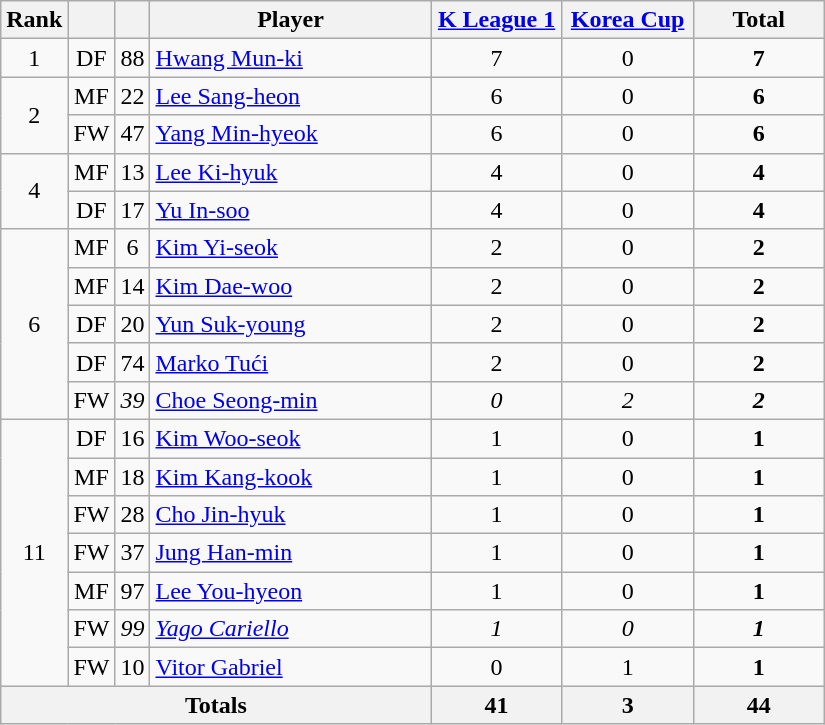<table class="wikitable sortable" style="text-align: center;">
<tr>
<th width=10>Rank</th>
<th width=10></th>
<th width=10></th>
<th width=180>Player</th>
<th width=80><a href='#'>K League 1</a></th>
<th width=80><a href='#'>Korea Cup</a></th>
<th width=80>Total</th>
</tr>
<tr>
<td>1</td>
<td>DF</td>
<td>88</td>
<td align=left> <a href='#'>Hwang Mun-ki</a></td>
<td>7</td>
<td>0</td>
<td><strong>7</strong></td>
</tr>
<tr>
<td rowspan="2">2</td>
<td>MF</td>
<td>22</td>
<td align=left> <a href='#'>Lee Sang-heon</a></td>
<td>6</td>
<td>0</td>
<td><strong>6</strong></td>
</tr>
<tr>
<td>FW</td>
<td>47</td>
<td align=left> <a href='#'>Yang Min-hyeok</a></td>
<td>6</td>
<td>0</td>
<td><strong>6</strong></td>
</tr>
<tr>
<td rowspan="2">4</td>
<td>MF</td>
<td>13</td>
<td align=left> <a href='#'>Lee Ki-hyuk</a></td>
<td>4</td>
<td>0</td>
<td><strong>4</strong></td>
</tr>
<tr>
<td>DF</td>
<td>17</td>
<td align=left> <a href='#'>Yu In-soo</a></td>
<td>4</td>
<td>0</td>
<td><strong>4</strong></td>
</tr>
<tr>
<td rowspan="5">6</td>
<td>MF</td>
<td>6</td>
<td align=left> <a href='#'>Kim Yi-seok</a></td>
<td>2</td>
<td>0</td>
<td><strong>2</strong></td>
</tr>
<tr>
<td>MF</td>
<td>14</td>
<td align=left> <a href='#'>Kim Dae-woo</a></td>
<td>2</td>
<td>0</td>
<td><strong>2</strong></td>
</tr>
<tr>
<td>DF</td>
<td>20</td>
<td align=left> <a href='#'>Yun Suk-young</a></td>
<td>2</td>
<td>0</td>
<td><strong>2</strong></td>
</tr>
<tr>
<td>DF</td>
<td>74</td>
<td align=left> <a href='#'>Marko Tući</a></td>
<td>2</td>
<td>0</td>
<td><strong>2</strong></td>
</tr>
<tr>
<td>FW</td>
<td><em>39</em></td>
<td align=left> <a href='#'>Choe Seong-min</a></td>
<td><em>0</em></td>
<td><em>2</em></td>
<td><strong><em>2</em></strong></td>
</tr>
<tr>
<td rowspan="7">11</td>
<td>DF</td>
<td>16</td>
<td align=left> <a href='#'>Kim Woo-seok</a></td>
<td>1</td>
<td>0</td>
<td><strong>1</strong></td>
</tr>
<tr>
<td>MF</td>
<td>18</td>
<td align=left> <a href='#'>Kim Kang-kook</a></td>
<td>1</td>
<td>0</td>
<td><strong>1</strong></td>
</tr>
<tr>
<td>FW</td>
<td>28</td>
<td align=left> <a href='#'>Cho Jin-hyuk</a></td>
<td>1</td>
<td>0</td>
<td><strong>1</strong></td>
</tr>
<tr>
<td>FW</td>
<td>37</td>
<td align=left> <a href='#'>Jung Han-min</a></td>
<td>1</td>
<td>0</td>
<td><strong>1</strong></td>
</tr>
<tr>
<td>MF</td>
<td>97</td>
<td align=left> <a href='#'>Lee You-hyeon</a></td>
<td>1</td>
<td>0</td>
<td><strong>1</strong></td>
</tr>
<tr>
<td>FW</td>
<td><em>99</em></td>
<td align=left> <em><a href='#'>Yago Cariello</a></em></td>
<td><em>1</em></td>
<td><em>0</em></td>
<td><strong><em>1</em></strong></td>
</tr>
<tr>
<td>FW</td>
<td>10</td>
<td align=left> <a href='#'>Vitor Gabriel</a></td>
<td>0</td>
<td>1</td>
<td><strong>1</strong></td>
</tr>
<tr>
<th colspan="4">Totals</th>
<th>41</th>
<th>3</th>
<th>44</th>
</tr>
</table>
